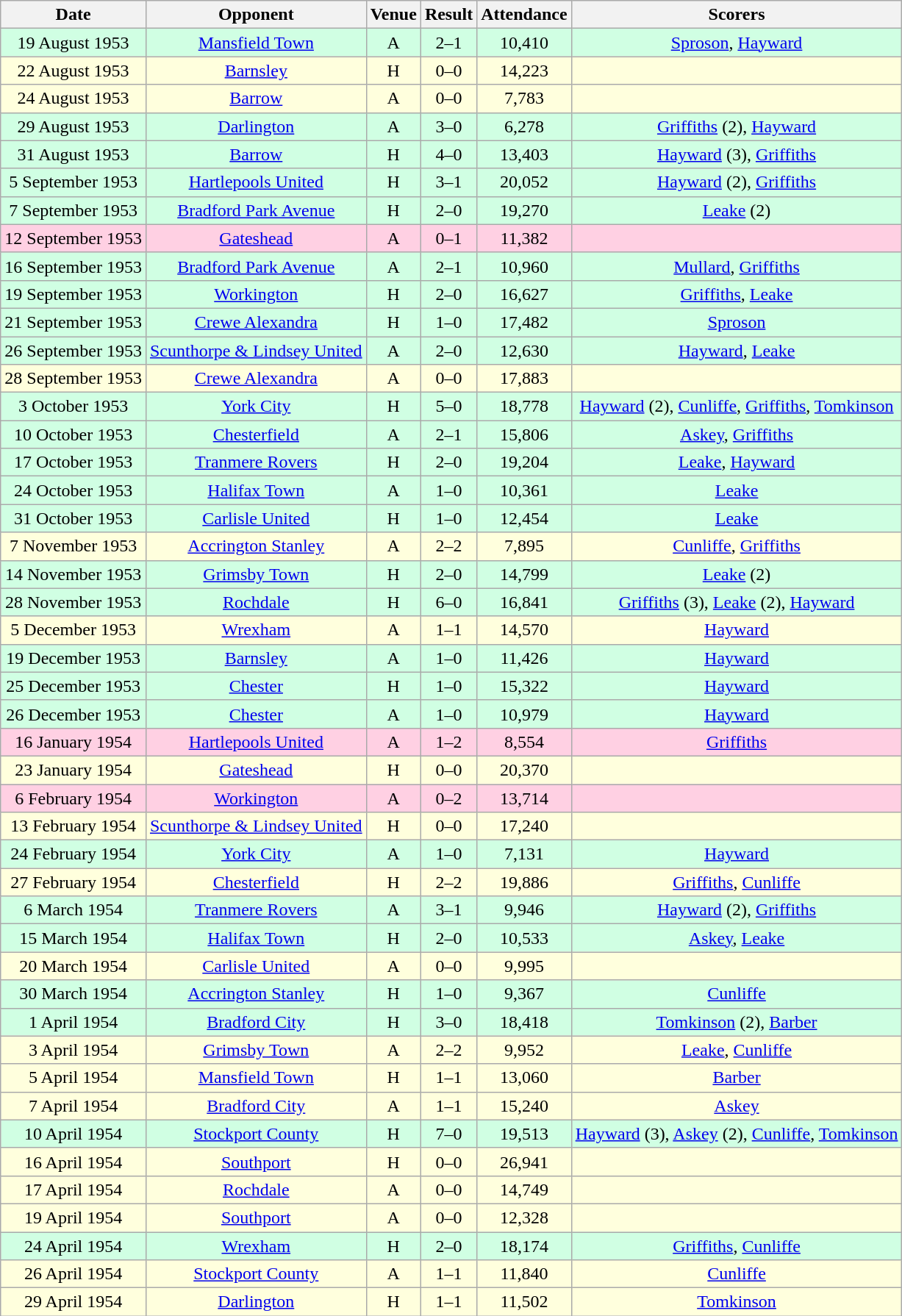<table class="wikitable sortable" style="font-size:100%; text-align:center">
<tr>
<th>Date</th>
<th>Opponent</th>
<th>Venue</th>
<th>Result</th>
<th>Attendance</th>
<th>Scorers</th>
</tr>
<tr style="background-color: #d0ffe3;">
<td>19 August 1953</td>
<td><a href='#'>Mansfield Town</a></td>
<td>A</td>
<td>2–1</td>
<td>10,410</td>
<td><a href='#'>Sproson</a>, <a href='#'>Hayward</a></td>
</tr>
<tr style="background-color: #ffffdd;">
<td>22 August 1953</td>
<td><a href='#'>Barnsley</a></td>
<td>H</td>
<td>0–0</td>
<td>14,223</td>
<td></td>
</tr>
<tr style="background-color: #ffffdd;">
<td>24 August 1953</td>
<td><a href='#'>Barrow</a></td>
<td>A</td>
<td>0–0</td>
<td>7,783</td>
<td></td>
</tr>
<tr style="background-color: #d0ffe3;">
<td>29 August 1953</td>
<td><a href='#'>Darlington</a></td>
<td>A</td>
<td>3–0</td>
<td>6,278</td>
<td><a href='#'>Griffiths</a> (2), <a href='#'>Hayward</a></td>
</tr>
<tr style="background-color: #d0ffe3;">
<td>31 August 1953</td>
<td><a href='#'>Barrow</a></td>
<td>H</td>
<td>4–0</td>
<td>13,403</td>
<td><a href='#'>Hayward</a> (3), <a href='#'>Griffiths</a></td>
</tr>
<tr style="background-color: #d0ffe3;">
<td>5 September 1953</td>
<td><a href='#'>Hartlepools United</a></td>
<td>H</td>
<td>3–1</td>
<td>20,052</td>
<td><a href='#'>Hayward</a> (2), <a href='#'>Griffiths</a></td>
</tr>
<tr style="background-color: #d0ffe3;">
<td>7 September 1953</td>
<td><a href='#'>Bradford Park Avenue</a></td>
<td>H</td>
<td>2–0</td>
<td>19,270</td>
<td><a href='#'>Leake</a> (2)</td>
</tr>
<tr style="background-color: #ffd0e3;">
<td>12 September 1953</td>
<td><a href='#'>Gateshead</a></td>
<td>A</td>
<td>0–1</td>
<td>11,382</td>
<td></td>
</tr>
<tr style="background-color: #d0ffe3;">
<td>16 September 1953</td>
<td><a href='#'>Bradford Park Avenue</a></td>
<td>A</td>
<td>2–1</td>
<td>10,960</td>
<td><a href='#'>Mullard</a>, <a href='#'>Griffiths</a></td>
</tr>
<tr style="background-color: #d0ffe3;">
<td>19 September 1953</td>
<td><a href='#'>Workington</a></td>
<td>H</td>
<td>2–0</td>
<td>16,627</td>
<td><a href='#'>Griffiths</a>, <a href='#'>Leake</a></td>
</tr>
<tr style="background-color: #d0ffe3;">
<td>21 September 1953</td>
<td><a href='#'>Crewe Alexandra</a></td>
<td>H</td>
<td>1–0</td>
<td>17,482</td>
<td><a href='#'>Sproson</a></td>
</tr>
<tr style="background-color: #d0ffe3;">
<td>26 September 1953</td>
<td><a href='#'>Scunthorpe & Lindsey United</a></td>
<td>A</td>
<td>2–0</td>
<td>12,630</td>
<td><a href='#'>Hayward</a>, <a href='#'>Leake</a></td>
</tr>
<tr style="background-color: #ffffdd;">
<td>28 September 1953</td>
<td><a href='#'>Crewe Alexandra</a></td>
<td>A</td>
<td>0–0</td>
<td>17,883</td>
<td></td>
</tr>
<tr style="background-color: #d0ffe3;">
<td>3 October 1953</td>
<td><a href='#'>York City</a></td>
<td>H</td>
<td>5–0</td>
<td>18,778</td>
<td><a href='#'>Hayward</a> (2), <a href='#'>Cunliffe</a>, <a href='#'>Griffiths</a>, <a href='#'>Tomkinson</a></td>
</tr>
<tr style="background-color: #d0ffe3;">
<td>10 October 1953</td>
<td><a href='#'>Chesterfield</a></td>
<td>A</td>
<td>2–1</td>
<td>15,806</td>
<td><a href='#'>Askey</a>, <a href='#'>Griffiths</a></td>
</tr>
<tr style="background-color: #d0ffe3;">
<td>17 October 1953</td>
<td><a href='#'>Tranmere Rovers</a></td>
<td>H</td>
<td>2–0</td>
<td>19,204</td>
<td><a href='#'>Leake</a>, <a href='#'>Hayward</a></td>
</tr>
<tr style="background-color: #d0ffe3;">
<td>24 October 1953</td>
<td><a href='#'>Halifax Town</a></td>
<td>A</td>
<td>1–0</td>
<td>10,361</td>
<td><a href='#'>Leake</a></td>
</tr>
<tr style="background-color: #d0ffe3;">
<td>31 October 1953</td>
<td><a href='#'>Carlisle United</a></td>
<td>H</td>
<td>1–0</td>
<td>12,454</td>
<td><a href='#'>Leake</a></td>
</tr>
<tr style="background-color: #ffffdd;">
<td>7 November 1953</td>
<td><a href='#'>Accrington Stanley</a></td>
<td>A</td>
<td>2–2</td>
<td>7,895</td>
<td><a href='#'>Cunliffe</a>, <a href='#'>Griffiths</a></td>
</tr>
<tr style="background-color: #d0ffe3;">
<td>14 November 1953</td>
<td><a href='#'>Grimsby Town</a></td>
<td>H</td>
<td>2–0</td>
<td>14,799</td>
<td><a href='#'>Leake</a> (2)</td>
</tr>
<tr style="background-color: #d0ffe3;">
<td>28 November 1953</td>
<td><a href='#'>Rochdale</a></td>
<td>H</td>
<td>6–0</td>
<td>16,841</td>
<td><a href='#'>Griffiths</a> (3), <a href='#'>Leake</a> (2), <a href='#'>Hayward</a></td>
</tr>
<tr style="background-color: #ffffdd;">
<td>5 December 1953</td>
<td><a href='#'>Wrexham</a></td>
<td>A</td>
<td>1–1</td>
<td>14,570</td>
<td><a href='#'>Hayward</a></td>
</tr>
<tr style="background-color: #d0ffe3;">
<td>19 December 1953</td>
<td><a href='#'>Barnsley</a></td>
<td>A</td>
<td>1–0</td>
<td>11,426</td>
<td><a href='#'>Hayward</a></td>
</tr>
<tr style="background-color: #d0ffe3;">
<td>25 December 1953</td>
<td><a href='#'>Chester</a></td>
<td>H</td>
<td>1–0</td>
<td>15,322</td>
<td><a href='#'>Hayward</a></td>
</tr>
<tr style="background-color: #d0ffe3;">
<td>26 December 1953</td>
<td><a href='#'>Chester</a></td>
<td>A</td>
<td>1–0</td>
<td>10,979</td>
<td><a href='#'>Hayward</a></td>
</tr>
<tr style="background-color: #ffd0e3;">
<td>16 January 1954</td>
<td><a href='#'>Hartlepools United</a></td>
<td>A</td>
<td>1–2</td>
<td>8,554</td>
<td><a href='#'>Griffiths</a></td>
</tr>
<tr style="background-color: #ffffdd;">
<td>23 January 1954</td>
<td><a href='#'>Gateshead</a></td>
<td>H</td>
<td>0–0</td>
<td>20,370</td>
<td></td>
</tr>
<tr style="background-color: #ffd0e3;">
<td>6 February 1954</td>
<td><a href='#'>Workington</a></td>
<td>A</td>
<td>0–2</td>
<td>13,714</td>
<td></td>
</tr>
<tr style="background-color: #ffffdd;">
<td>13 February 1954</td>
<td><a href='#'>Scunthorpe & Lindsey United</a></td>
<td>H</td>
<td>0–0</td>
<td>17,240</td>
<td></td>
</tr>
<tr style="background-color: #d0ffe3;">
<td>24 February 1954</td>
<td><a href='#'>York City</a></td>
<td>A</td>
<td>1–0</td>
<td>7,131</td>
<td><a href='#'>Hayward</a></td>
</tr>
<tr style="background-color: #ffffdd;">
<td>27 February 1954</td>
<td><a href='#'>Chesterfield</a></td>
<td>H</td>
<td>2–2</td>
<td>19,886</td>
<td><a href='#'>Griffiths</a>, <a href='#'>Cunliffe</a></td>
</tr>
<tr style="background-color: #d0ffe3;">
<td>6 March 1954</td>
<td><a href='#'>Tranmere Rovers</a></td>
<td>A</td>
<td>3–1</td>
<td>9,946</td>
<td><a href='#'>Hayward</a> (2), <a href='#'>Griffiths</a></td>
</tr>
<tr style="background-color: #d0ffe3;">
<td>15 March 1954</td>
<td><a href='#'>Halifax Town</a></td>
<td>H</td>
<td>2–0</td>
<td>10,533</td>
<td><a href='#'>Askey</a>, <a href='#'>Leake</a></td>
</tr>
<tr style="background-color: #ffffdd;">
<td>20 March 1954</td>
<td><a href='#'>Carlisle United</a></td>
<td>A</td>
<td>0–0</td>
<td>9,995</td>
<td></td>
</tr>
<tr style="background-color: #d0ffe3;">
<td>30 March 1954</td>
<td><a href='#'>Accrington Stanley</a></td>
<td>H</td>
<td>1–0</td>
<td>9,367</td>
<td><a href='#'>Cunliffe</a></td>
</tr>
<tr style="background-color: #d0ffe3;">
<td>1 April 1954</td>
<td><a href='#'>Bradford City</a></td>
<td>H</td>
<td>3–0</td>
<td>18,418</td>
<td><a href='#'>Tomkinson</a> (2), <a href='#'>Barber</a></td>
</tr>
<tr style="background-color: #ffffdd;">
<td>3 April 1954</td>
<td><a href='#'>Grimsby Town</a></td>
<td>A</td>
<td>2–2</td>
<td>9,952</td>
<td><a href='#'>Leake</a>, <a href='#'>Cunliffe</a></td>
</tr>
<tr style="background-color: #ffffdd;">
<td>5 April 1954</td>
<td><a href='#'>Mansfield Town</a></td>
<td>H</td>
<td>1–1</td>
<td>13,060</td>
<td><a href='#'>Barber</a></td>
</tr>
<tr style="background-color: #ffffdd;">
<td>7 April 1954</td>
<td><a href='#'>Bradford City</a></td>
<td>A</td>
<td>1–1</td>
<td>15,240</td>
<td><a href='#'>Askey</a></td>
</tr>
<tr style="background-color: #d0ffe3;">
<td>10 April 1954</td>
<td><a href='#'>Stockport County</a></td>
<td>H</td>
<td>7–0</td>
<td>19,513</td>
<td><a href='#'>Hayward</a> (3), <a href='#'>Askey</a> (2), <a href='#'>Cunliffe</a>, <a href='#'>Tomkinson</a></td>
</tr>
<tr style="background-color: #ffffdd;">
<td>16 April 1954</td>
<td><a href='#'>Southport</a></td>
<td>H</td>
<td>0–0</td>
<td>26,941</td>
<td></td>
</tr>
<tr style="background-color: #ffffdd;">
<td>17 April 1954</td>
<td><a href='#'>Rochdale</a></td>
<td>A</td>
<td>0–0</td>
<td>14,749</td>
<td></td>
</tr>
<tr style="background-color: #ffffdd;">
<td>19 April 1954</td>
<td><a href='#'>Southport</a></td>
<td>A</td>
<td>0–0</td>
<td>12,328</td>
<td></td>
</tr>
<tr style="background-color: #d0ffe3;">
<td>24 April 1954</td>
<td><a href='#'>Wrexham</a></td>
<td>H</td>
<td>2–0</td>
<td>18,174</td>
<td><a href='#'>Griffiths</a>, <a href='#'>Cunliffe</a></td>
</tr>
<tr style="background-color: #ffffdd;">
<td>26 April 1954</td>
<td><a href='#'>Stockport County</a></td>
<td>A</td>
<td>1–1</td>
<td>11,840</td>
<td><a href='#'>Cunliffe</a></td>
</tr>
<tr style="background-color: #ffffdd;">
<td>29 April 1954</td>
<td><a href='#'>Darlington</a></td>
<td>H</td>
<td>1–1</td>
<td>11,502</td>
<td><a href='#'>Tomkinson</a></td>
</tr>
</table>
